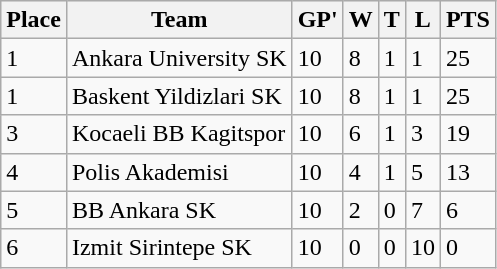<table class="wikitable">
<tr style="text-align:center; background:#f0f0f0;">
<th>Place</th>
<th>Team</th>
<th>GP'</th>
<th>W</th>
<th>T</th>
<th>L</th>
<th>PTS</th>
</tr>
<tr>
<td>1</td>
<td>Ankara University SK</td>
<td>10</td>
<td>8</td>
<td>1</td>
<td>1</td>
<td>25</td>
</tr>
<tr>
<td>1</td>
<td>Baskent Yildizlari SK</td>
<td>10</td>
<td>8</td>
<td>1</td>
<td>1</td>
<td>25</td>
</tr>
<tr>
<td>3</td>
<td>Kocaeli BB Kagitspor</td>
<td>10</td>
<td>6</td>
<td>1</td>
<td>3</td>
<td>19</td>
</tr>
<tr>
<td>4</td>
<td>Polis Akademisi</td>
<td>10</td>
<td>4</td>
<td>1</td>
<td>5</td>
<td>13</td>
</tr>
<tr>
<td>5</td>
<td>BB Ankara SK</td>
<td>10</td>
<td>2</td>
<td>0</td>
<td>7</td>
<td>6</td>
</tr>
<tr>
<td>6</td>
<td>Izmit Sirintepe SK</td>
<td>10</td>
<td>0</td>
<td>0</td>
<td>10</td>
<td>0</td>
</tr>
</table>
